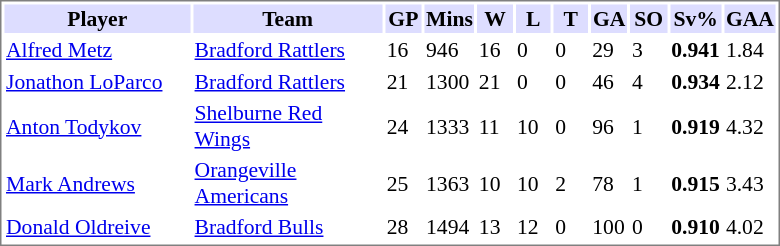<table cellpadding="0">
<tr align="left" style="vertical-align: top">
<td></td>
<td><br><table cellpadding="1" width="520px" style="font-size: 90%; border: 1px solid gray;">
<tr>
<th bgcolor="#DDDDFF" width="27.5%">Player</th>
<th bgcolor="#DDDDFF" width="27.5%">Team</th>
<th bgcolor="#DDDDFF" width="5%">GP</th>
<th bgcolor="#DDDDFF" width="5%">Mins</th>
<th bgcolor="#DDDDFF" width="5%">W</th>
<th bgcolor="#DDDDFF" width="5%">L</th>
<th bgcolor="#DDDDFF" width="5%">T</th>
<th bgcolor="#DDDDFF" width="5%">GA</th>
<th bgcolor="#DDDDFF" width="5%">SO</th>
<th bgcolor="#DDDDFF" width="5%">Sv%</th>
<th bgcolor="#DDDDFF" width="5%">GAA</th>
</tr>
<tr>
<td><a href='#'>Alfred Metz</a></td>
<td><a href='#'>Bradford Rattlers</a></td>
<td>16</td>
<td>946</td>
<td>16</td>
<td>0</td>
<td>0</td>
<td>29</td>
<td>3</td>
<td><strong>0.941</strong></td>
<td>1.84</td>
</tr>
<tr>
<td><a href='#'>Jonathon LoParco</a></td>
<td><a href='#'>Bradford Rattlers</a></td>
<td>21</td>
<td>1300</td>
<td>21</td>
<td>0</td>
<td>0</td>
<td>46</td>
<td>4</td>
<td><strong>0.934</strong></td>
<td>2.12</td>
</tr>
<tr>
<td><a href='#'>Anton Todykov</a></td>
<td><a href='#'>Shelburne Red Wings</a></td>
<td>24</td>
<td>1333</td>
<td>11</td>
<td>10</td>
<td>0</td>
<td>96</td>
<td>1</td>
<td><strong>0.919</strong></td>
<td>4.32</td>
</tr>
<tr>
<td><a href='#'>Mark Andrews</a></td>
<td><a href='#'>Orangeville Americans</a></td>
<td>25</td>
<td>1363</td>
<td>10</td>
<td>10</td>
<td>2</td>
<td>78</td>
<td>1</td>
<td><strong>0.915</strong></td>
<td>3.43</td>
</tr>
<tr>
<td><a href='#'>Donald Oldreive</a></td>
<td><a href='#'>Bradford Bulls</a></td>
<td>28</td>
<td>1494</td>
<td>13</td>
<td>12</td>
<td>0</td>
<td>100</td>
<td>0</td>
<td><strong>0.910</strong></td>
<td>4.02</td>
</tr>
</table>
</td>
</tr>
</table>
